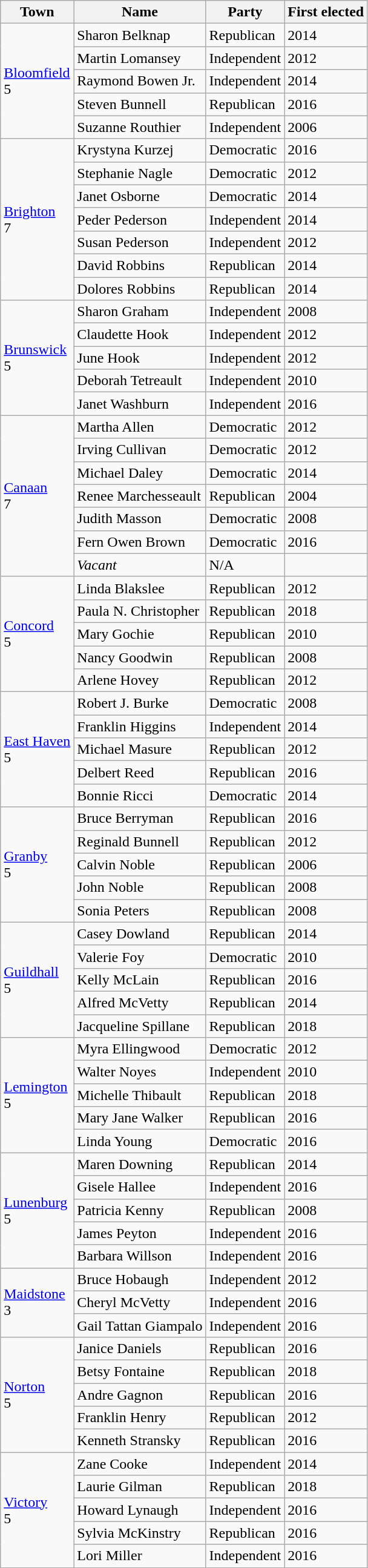<table class="wikitable sortable">
<tr>
<th><strong>Town</strong></th>
<th><strong>Name</strong></th>
<th><strong>Party</strong></th>
<th><strong>First elected</strong></th>
</tr>
<tr>
<td rowspan=5><a href='#'>Bloomfield</a><br>5</td>
<td>Sharon Belknap</td>
<td>Republican</td>
<td>2014</td>
</tr>
<tr>
<td>Martin Lomansey</td>
<td>Independent</td>
<td>2012</td>
</tr>
<tr>
<td>Raymond Bowen Jr.</td>
<td>Independent</td>
<td>2014</td>
</tr>
<tr>
<td>Steven Bunnell</td>
<td>Republican</td>
<td>2016</td>
</tr>
<tr>
<td>Suzanne Routhier</td>
<td>Independent</td>
<td>2006</td>
</tr>
<tr>
<td rowspan=7><a href='#'>Brighton</a><br>7</td>
<td>Krystyna Kurzej</td>
<td>Democratic</td>
<td>2016</td>
</tr>
<tr>
<td>Stephanie Nagle</td>
<td>Democratic</td>
<td>2012</td>
</tr>
<tr>
<td>Janet Osborne</td>
<td>Democratic</td>
<td>2014</td>
</tr>
<tr>
<td>Peder Pederson</td>
<td>Independent</td>
<td>2014</td>
</tr>
<tr>
<td>Susan Pederson</td>
<td>Independent</td>
<td>2012</td>
</tr>
<tr>
<td>David Robbins</td>
<td>Republican</td>
<td>2014</td>
</tr>
<tr>
<td>Dolores Robbins</td>
<td>Republican</td>
<td>2014</td>
</tr>
<tr>
<td rowspan=5><a href='#'>Brunswick</a><br>5</td>
<td>Sharon Graham</td>
<td>Independent</td>
<td>2008</td>
</tr>
<tr>
<td>Claudette Hook</td>
<td>Independent</td>
<td>2012</td>
</tr>
<tr>
<td>June Hook</td>
<td>Independent</td>
<td>2012</td>
</tr>
<tr>
<td>Deborah Tetreault</td>
<td>Independent</td>
<td>2010</td>
</tr>
<tr>
<td>Janet Washburn</td>
<td>Independent</td>
<td>2016</td>
</tr>
<tr>
<td rowspan=7><a href='#'>Canaan</a><br>7</td>
<td>Martha Allen</td>
<td>Democratic</td>
<td>2012</td>
</tr>
<tr>
<td>Irving Cullivan</td>
<td>Democratic</td>
<td>2012</td>
</tr>
<tr>
<td>Michael Daley</td>
<td>Democratic</td>
<td>2014</td>
</tr>
<tr>
<td>Renee Marchesseault</td>
<td>Republican</td>
<td>2004</td>
</tr>
<tr>
<td>Judith Masson</td>
<td>Democratic</td>
<td>2008</td>
</tr>
<tr>
<td>Fern Owen Brown</td>
<td>Democratic</td>
<td>2016</td>
</tr>
<tr>
<td><em>Vacant</em></td>
<td>N/A</td>
<td></td>
</tr>
<tr>
<td rowspan=5><a href='#'>Concord</a><br>5</td>
<td>Linda Blakslee</td>
<td>Republican</td>
<td>2012</td>
</tr>
<tr>
<td>Paula N. Christopher</td>
<td>Republican</td>
<td>2018</td>
</tr>
<tr>
<td>Mary Gochie</td>
<td>Republican</td>
<td>2010</td>
</tr>
<tr>
<td>Nancy Goodwin</td>
<td>Republican</td>
<td>2008</td>
</tr>
<tr>
<td>Arlene Hovey</td>
<td>Republican</td>
<td>2012</td>
</tr>
<tr>
<td rowspan=5><a href='#'>East Haven</a><br>5</td>
<td>Robert J. Burke</td>
<td>Democratic</td>
<td>2008</td>
</tr>
<tr>
<td>Franklin Higgins</td>
<td>Independent</td>
<td>2014</td>
</tr>
<tr>
<td>Michael Masure</td>
<td>Republican</td>
<td>2012</td>
</tr>
<tr>
<td>Delbert Reed</td>
<td>Republican</td>
<td>2016</td>
</tr>
<tr>
<td>Bonnie Ricci</td>
<td>Democratic</td>
<td>2014</td>
</tr>
<tr>
<td rowspan=5><a href='#'>Granby</a><br>5</td>
<td>Bruce Berryman</td>
<td>Republican</td>
<td>2016</td>
</tr>
<tr>
<td>Reginald Bunnell</td>
<td>Republican</td>
<td>2012</td>
</tr>
<tr>
<td>Calvin Noble</td>
<td>Republican</td>
<td>2006</td>
</tr>
<tr>
<td>John Noble</td>
<td>Republican</td>
<td>2008</td>
</tr>
<tr>
<td>Sonia Peters</td>
<td>Republican</td>
<td>2008</td>
</tr>
<tr>
<td rowspan=5><a href='#'>Guildhall</a><br>5</td>
<td>Casey Dowland</td>
<td>Republican</td>
<td>2014</td>
</tr>
<tr>
<td>Valerie Foy</td>
<td>Democratic</td>
<td>2010</td>
</tr>
<tr>
<td>Kelly McLain</td>
<td>Republican</td>
<td>2016</td>
</tr>
<tr>
<td>Alfred McVetty</td>
<td>Republican</td>
<td>2014</td>
</tr>
<tr>
<td>Jacqueline Spillane</td>
<td>Republican</td>
<td>2018</td>
</tr>
<tr>
<td rowspan=5><a href='#'>Lemington</a><br>5</td>
<td>Myra Ellingwood</td>
<td>Democratic</td>
<td>2012</td>
</tr>
<tr>
<td>Walter Noyes</td>
<td>Independent</td>
<td>2010</td>
</tr>
<tr>
<td>Michelle Thibault</td>
<td>Republican</td>
<td>2018</td>
</tr>
<tr>
<td>Mary Jane Walker</td>
<td>Republican</td>
<td>2016</td>
</tr>
<tr>
<td>Linda Young</td>
<td>Democratic</td>
<td>2016</td>
</tr>
<tr>
<td rowspan=5><a href='#'>Lunenburg</a><br>5</td>
<td>Maren Downing</td>
<td>Republican</td>
<td>2014</td>
</tr>
<tr>
<td>Gisele Hallee</td>
<td>Independent</td>
<td>2016</td>
</tr>
<tr>
<td>Patricia Kenny</td>
<td>Republican</td>
<td>2008</td>
</tr>
<tr>
<td>James Peyton</td>
<td>Independent</td>
<td>2016</td>
</tr>
<tr>
<td>Barbara Willson</td>
<td>Independent</td>
<td>2016</td>
</tr>
<tr>
<td rowspan=3><a href='#'>Maidstone</a><br>3</td>
<td>Bruce Hobaugh</td>
<td>Independent</td>
<td>2012</td>
</tr>
<tr>
<td>Cheryl McVetty</td>
<td>Independent</td>
<td>2016</td>
</tr>
<tr>
<td>Gail Tattan Giampalo</td>
<td>Independent</td>
<td>2016</td>
</tr>
<tr>
<td rowspan=5><a href='#'>Norton</a><br>5</td>
<td>Janice Daniels</td>
<td>Republican</td>
<td>2016</td>
</tr>
<tr>
<td>Betsy Fontaine</td>
<td>Republican</td>
<td>2018</td>
</tr>
<tr>
<td>Andre Gagnon</td>
<td>Republican</td>
<td>2016</td>
</tr>
<tr>
<td>Franklin Henry</td>
<td>Republican</td>
<td>2012</td>
</tr>
<tr>
<td>Kenneth Stransky</td>
<td>Republican</td>
<td>2016</td>
</tr>
<tr>
<td rowspan=5><a href='#'>Victory</a><br>5</td>
<td>Zane Cooke</td>
<td>Independent</td>
<td>2014</td>
</tr>
<tr>
<td>Laurie Gilman</td>
<td>Republican</td>
<td>2018</td>
</tr>
<tr>
<td>Howard Lynaugh</td>
<td>Independent</td>
<td>2016</td>
</tr>
<tr>
<td>Sylvia McKinstry</td>
<td>Republican</td>
<td>2016</td>
</tr>
<tr>
<td>Lori Miller</td>
<td>Independent</td>
<td>2016</td>
</tr>
<tr>
</tr>
</table>
